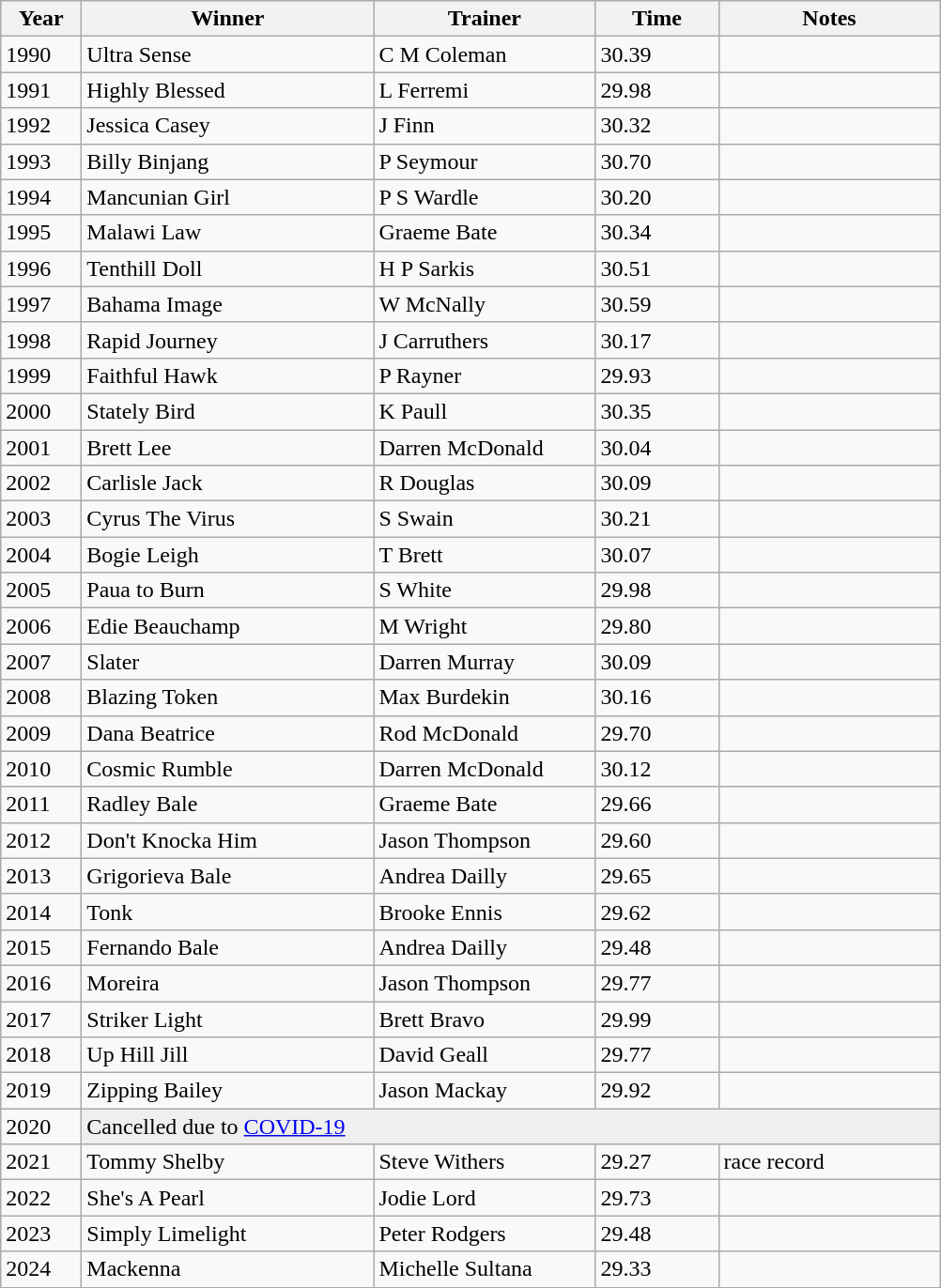<table class="wikitable sortable">
<tr>
<th width=50>Year</th>
<th width=200>Winner</th>
<th width=150>Trainer</th>
<th width=80>Time</th>
<th width=150>Notes</th>
</tr>
<tr>
<td>1990</td>
<td>Ultra Sense</td>
<td>C M Coleman</td>
<td>30.39</td>
<td></td>
</tr>
<tr>
<td>1991</td>
<td>Highly Blessed</td>
<td>L Ferremi</td>
<td>29.98</td>
<td></td>
</tr>
<tr>
<td>1992</td>
<td>Jessica Casey</td>
<td>J Finn</td>
<td>30.32</td>
<td></td>
</tr>
<tr>
<td>1993</td>
<td>Billy Binjang</td>
<td>P Seymour</td>
<td>30.70</td>
<td></td>
</tr>
<tr>
<td>1994</td>
<td>Mancunian Girl</td>
<td>P S Wardle</td>
<td>30.20</td>
<td></td>
</tr>
<tr>
<td>1995</td>
<td>Malawi Law</td>
<td>Graeme Bate</td>
<td>30.34</td>
<td></td>
</tr>
<tr>
<td>1996</td>
<td>Tenthill Doll</td>
<td>H P Sarkis</td>
<td>30.51</td>
<td></td>
</tr>
<tr>
<td>1997</td>
<td>Bahama Image</td>
<td>W McNally</td>
<td>30.59</td>
<td></td>
</tr>
<tr>
<td>1998</td>
<td>Rapid Journey</td>
<td>J Carruthers</td>
<td>30.17</td>
<td></td>
</tr>
<tr>
<td>1999</td>
<td>Faithful Hawk</td>
<td>P Rayner</td>
<td>29.93</td>
<td></td>
</tr>
<tr>
<td>2000</td>
<td>Stately Bird</td>
<td>K Paull</td>
<td>30.35</td>
<td></td>
</tr>
<tr>
<td>2001</td>
<td>Brett Lee</td>
<td>Darren McDonald</td>
<td>30.04</td>
<td></td>
</tr>
<tr>
<td>2002</td>
<td>Carlisle Jack</td>
<td>R Douglas</td>
<td>30.09</td>
<td></td>
</tr>
<tr>
<td>2003</td>
<td>Cyrus The Virus</td>
<td>S Swain</td>
<td>30.21</td>
<td></td>
</tr>
<tr>
<td>2004</td>
<td>Bogie Leigh</td>
<td>T Brett</td>
<td>30.07</td>
<td></td>
</tr>
<tr>
<td>2005</td>
<td>Paua to Burn</td>
<td>S White</td>
<td>29.98</td>
<td></td>
</tr>
<tr>
<td>2006</td>
<td>Edie Beauchamp</td>
<td>M Wright</td>
<td>29.80</td>
<td></td>
</tr>
<tr>
<td>2007</td>
<td>Slater</td>
<td>Darren Murray</td>
<td>30.09</td>
<td></td>
</tr>
<tr>
<td>2008</td>
<td>Blazing Token</td>
<td>Max Burdekin</td>
<td>30.16</td>
<td></td>
</tr>
<tr>
<td>2009</td>
<td>Dana Beatrice</td>
<td>Rod McDonald</td>
<td>29.70</td>
<td></td>
</tr>
<tr>
<td>2010</td>
<td>Cosmic Rumble</td>
<td>Darren McDonald</td>
<td>30.12</td>
<td></td>
</tr>
<tr>
<td>2011</td>
<td>Radley Bale</td>
<td>Graeme Bate</td>
<td>29.66</td>
<td></td>
</tr>
<tr>
<td>2012</td>
<td>Don't Knocka Him</td>
<td>Jason Thompson</td>
<td>29.60</td>
<td></td>
</tr>
<tr>
<td>2013</td>
<td>Grigorieva Bale</td>
<td>Andrea Dailly</td>
<td>29.65</td>
<td></td>
</tr>
<tr>
<td>2014</td>
<td>Tonk</td>
<td>Brooke Ennis</td>
<td>29.62</td>
<td></td>
</tr>
<tr>
<td>2015</td>
<td>Fernando Bale</td>
<td>Andrea Dailly</td>
<td>29.48</td>
<td></td>
</tr>
<tr>
<td>2016</td>
<td>Moreira</td>
<td>Jason Thompson</td>
<td>29.77</td>
<td></td>
</tr>
<tr>
<td>2017</td>
<td>Striker Light</td>
<td>Brett Bravo</td>
<td>29.99</td>
<td></td>
</tr>
<tr>
<td>2018</td>
<td>Up Hill Jill</td>
<td>David Geall</td>
<td>29.77</td>
<td></td>
</tr>
<tr>
<td>2019</td>
<td>Zipping Bailey</td>
<td>Jason Mackay</td>
<td>29.92</td>
<td></td>
</tr>
<tr>
<td>2020</td>
<td style="background:#efefef;" colspan=4>Cancelled due to <a href='#'>COVID-19</a></td>
</tr>
<tr>
<td>2021</td>
<td>Tommy Shelby</td>
<td>Steve Withers</td>
<td>29.27</td>
<td>race record</td>
</tr>
<tr>
<td>2022</td>
<td>She's A Pearl</td>
<td>Jodie Lord</td>
<td>29.73</td>
<td></td>
</tr>
<tr>
<td>2023</td>
<td>Simply Limelight</td>
<td>Peter Rodgers</td>
<td>29.48</td>
<td></td>
</tr>
<tr>
<td>2024</td>
<td>Mackenna</td>
<td>Michelle Sultana</td>
<td>29.33</td>
<td></td>
</tr>
</table>
